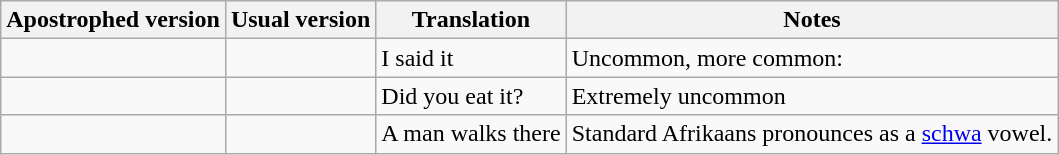<table class="wikitable">
<tr>
<th>Apostrophed version</th>
<th>Usual version</th>
<th>Translation</th>
<th>Notes</th>
</tr>
<tr>
<td></td>
<td></td>
<td>I said it</td>
<td>Uncommon, more common: <em></em></td>
</tr>
<tr>
<td></td>
<td></td>
<td>Did you eat it?</td>
<td>Extremely uncommon</td>
</tr>
<tr>
<td></td>
<td></td>
<td>A man walks there</td>
<td>Standard Afrikaans pronounces <em></em> as a <a href='#'>schwa</a> vowel.</td>
</tr>
</table>
